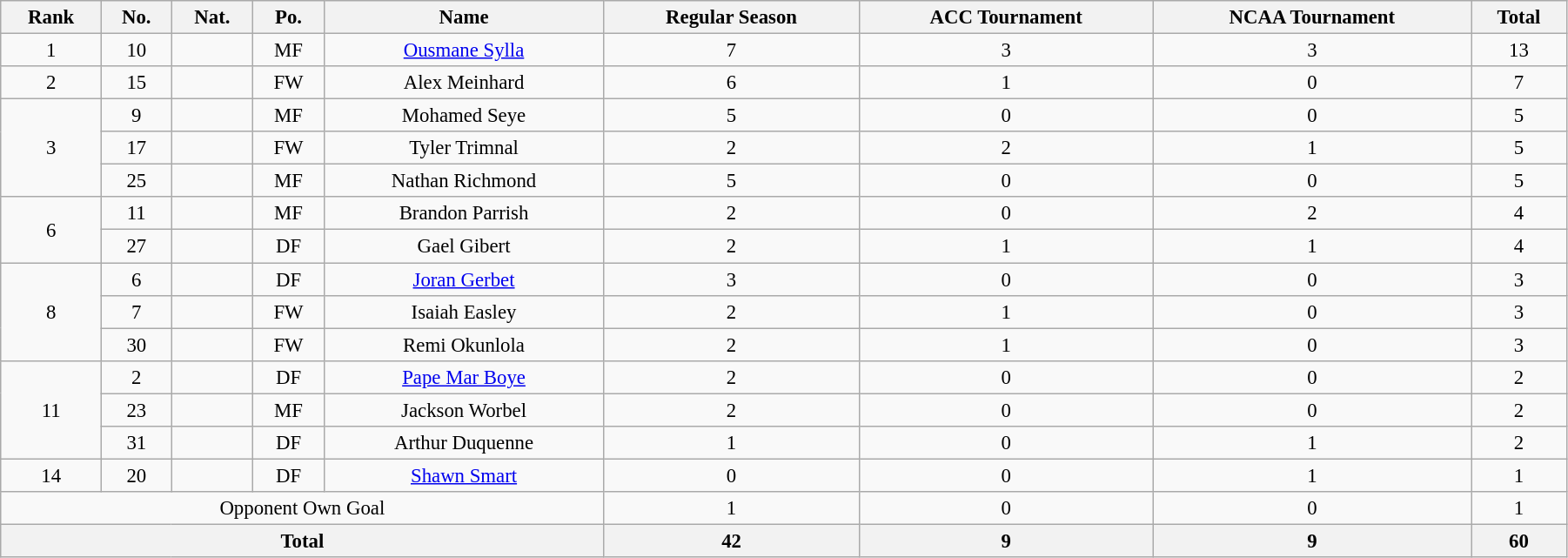<table class="wikitable" style="text-align:center; font-size:95%; width:95%;">
<tr>
<th>Rank</th>
<th>No.</th>
<th>Nat.</th>
<th>Po.</th>
<th>Name</th>
<th>Regular Season</th>
<th>ACC Tournament</th>
<th>NCAA Tournament</th>
<th>Total</th>
</tr>
<tr>
<td>1</td>
<td>10</td>
<td></td>
<td>MF</td>
<td><a href='#'>Ousmane Sylla</a></td>
<td>7</td>
<td>3</td>
<td>3</td>
<td>13</td>
</tr>
<tr>
<td>2</td>
<td>15</td>
<td></td>
<td>FW</td>
<td>Alex Meinhard</td>
<td>6</td>
<td>1</td>
<td>0</td>
<td>7</td>
</tr>
<tr>
<td rowspan=3>3</td>
<td>9</td>
<td></td>
<td>MF</td>
<td>Mohamed Seye</td>
<td>5</td>
<td>0</td>
<td>0</td>
<td>5</td>
</tr>
<tr>
<td>17</td>
<td></td>
<td>FW</td>
<td>Tyler Trimnal</td>
<td>2</td>
<td>2</td>
<td>1</td>
<td>5</td>
</tr>
<tr>
<td>25</td>
<td></td>
<td>MF</td>
<td>Nathan Richmond</td>
<td>5</td>
<td>0</td>
<td>0</td>
<td>5</td>
</tr>
<tr>
<td rowspan=2>6</td>
<td>11</td>
<td></td>
<td>MF</td>
<td>Brandon Parrish</td>
<td>2</td>
<td>0</td>
<td>2</td>
<td>4</td>
</tr>
<tr>
<td>27</td>
<td></td>
<td>DF</td>
<td>Gael Gibert</td>
<td>2</td>
<td>1</td>
<td>1</td>
<td>4</td>
</tr>
<tr>
<td rowspan=3>8</td>
<td>6</td>
<td></td>
<td>DF</td>
<td><a href='#'>Joran Gerbet</a></td>
<td>3</td>
<td>0</td>
<td>0</td>
<td>3</td>
</tr>
<tr>
<td>7</td>
<td></td>
<td>FW</td>
<td>Isaiah Easley</td>
<td>2</td>
<td>1</td>
<td>0</td>
<td>3</td>
</tr>
<tr>
<td>30</td>
<td></td>
<td>FW</td>
<td>Remi Okunlola</td>
<td>2</td>
<td>1</td>
<td>0</td>
<td>3</td>
</tr>
<tr>
<td rowspan=3>11</td>
<td>2</td>
<td></td>
<td>DF</td>
<td><a href='#'>Pape Mar Boye</a></td>
<td>2</td>
<td>0</td>
<td>0</td>
<td>2</td>
</tr>
<tr>
<td>23</td>
<td></td>
<td>MF</td>
<td>Jackson Worbel</td>
<td>2</td>
<td>0</td>
<td>0</td>
<td>2</td>
</tr>
<tr>
<td>31</td>
<td></td>
<td>DF</td>
<td>Arthur Duquenne</td>
<td>1</td>
<td>0</td>
<td>1</td>
<td>2</td>
</tr>
<tr>
<td>14</td>
<td>20</td>
<td></td>
<td>DF</td>
<td><a href='#'>Shawn Smart</a></td>
<td>0</td>
<td>0</td>
<td>1</td>
<td>1</td>
</tr>
<tr>
<td colspan=5>Opponent Own Goal</td>
<td>1</td>
<td>0</td>
<td>0</td>
<td>1</td>
</tr>
<tr>
<th colspan=5>Total</th>
<th>42</th>
<th>9</th>
<th>9</th>
<th>60</th>
</tr>
</table>
